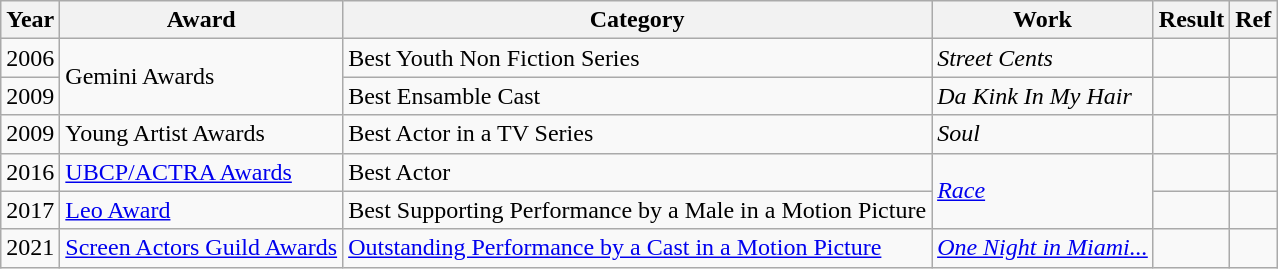<table class="wikitable">
<tr>
<th>Year</th>
<th>Award</th>
<th>Category</th>
<th>Work</th>
<th>Result</th>
<th>Ref</th>
</tr>
<tr>
<td>2006</td>
<td rowspan="2">Gemini Awards</td>
<td>Best Youth Non Fiction Series</td>
<td><em>Street Cents</em></td>
<td></td>
<td></td>
</tr>
<tr>
<td>2009</td>
<td>Best Ensamble Cast</td>
<td><em>Da Kink In My Hair</em></td>
<td></td>
<td style="text-align:center;"></td>
</tr>
<tr>
<td>2009</td>
<td>Young Artist Awards</td>
<td>Best Actor in a TV Series</td>
<td><em>Soul</em></td>
<td></td>
<td></td>
</tr>
<tr>
<td>2016</td>
<td><a href='#'>UBCP/ACTRA Awards</a></td>
<td>Best Actor</td>
<td rowspan="2"><em><a href='#'>Race</a></em></td>
<td></td>
<td style="text-align:center;"></td>
</tr>
<tr>
<td>2017</td>
<td><a href='#'>Leo Award</a></td>
<td>Best Supporting Performance by a Male in a Motion Picture</td>
<td></td>
<td style="text-align:center;"></td>
</tr>
<tr>
<td>2021</td>
<td><a href='#'>Screen Actors Guild Awards</a></td>
<td><a href='#'>Outstanding Performance by a Cast in a Motion Picture</a></td>
<td><em><a href='#'>One Night in Miami...</a></em></td>
<td></td>
<td style="text-align:center;"></td>
</tr>
</table>
